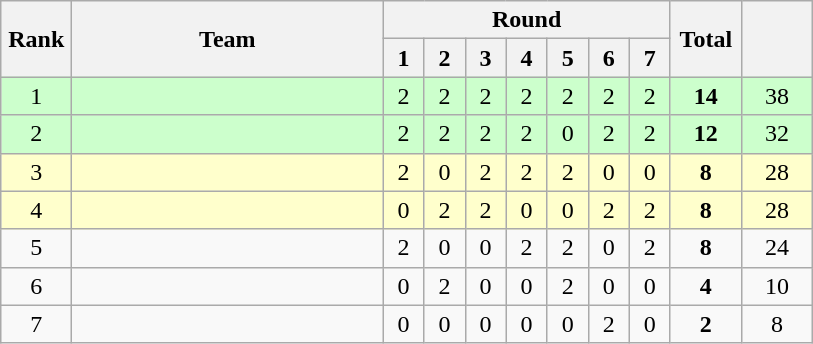<table class=wikitable style="text-align:center">
<tr>
<th rowspan="2" width=40>Rank</th>
<th rowspan="2" width=200>Team</th>
<th colspan="7">Round</th>
<th rowspan="2" width=40>Total</th>
<th rowspan="2" width=40></th>
</tr>
<tr>
<th width=20>1</th>
<th width=20>2</th>
<th width=20>3</th>
<th width=20>4</th>
<th width=20>5</th>
<th width=20>6</th>
<th width=20>7</th>
</tr>
<tr bgcolor="ccffcc">
<td>1</td>
<td align=left></td>
<td>2</td>
<td>2</td>
<td>2</td>
<td>2</td>
<td>2</td>
<td>2</td>
<td>2</td>
<td><strong>14</strong></td>
<td>38</td>
</tr>
<tr bgcolor="ccffcc">
<td>2</td>
<td align=left></td>
<td>2</td>
<td>2</td>
<td>2</td>
<td>2</td>
<td>0</td>
<td>2</td>
<td>2</td>
<td><strong>12</strong></td>
<td>32</td>
</tr>
<tr bgcolor="#ffffcc">
<td>3</td>
<td align=left></td>
<td>2</td>
<td>0</td>
<td>2</td>
<td>2</td>
<td>2</td>
<td>0</td>
<td>0</td>
<td><strong>8</strong></td>
<td>28</td>
</tr>
<tr bgcolor="#ffffcc">
<td>4</td>
<td align=left></td>
<td>0</td>
<td>2</td>
<td>2</td>
<td>0</td>
<td>0</td>
<td>2</td>
<td>2</td>
<td><strong>8</strong></td>
<td>28</td>
</tr>
<tr>
<td>5</td>
<td align=left></td>
<td>2</td>
<td>0</td>
<td>0</td>
<td>2</td>
<td>2</td>
<td>0</td>
<td>2</td>
<td><strong>8</strong></td>
<td>24</td>
</tr>
<tr>
<td>6</td>
<td align=left></td>
<td>0</td>
<td>2</td>
<td>0</td>
<td>0</td>
<td>2</td>
<td>0</td>
<td>0</td>
<td><strong>4</strong></td>
<td>10</td>
</tr>
<tr>
<td>7</td>
<td align=left></td>
<td>0</td>
<td>0</td>
<td>0</td>
<td>0</td>
<td>0</td>
<td>2</td>
<td>0</td>
<td><strong>2</strong></td>
<td>8</td>
</tr>
</table>
